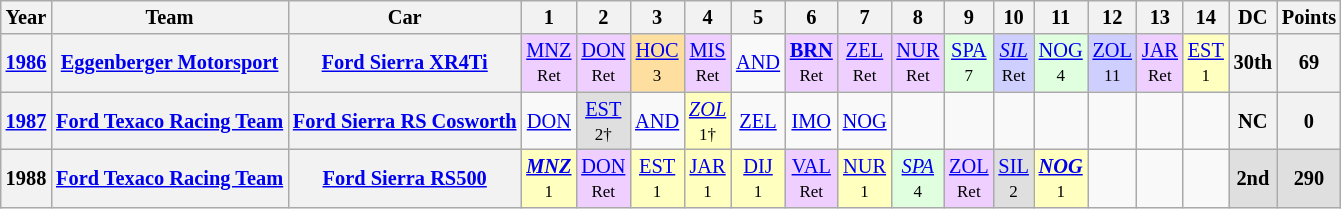<table class="wikitable" style="text-align:center; font-size:85%">
<tr>
<th>Year</th>
<th>Team</th>
<th>Car</th>
<th>1</th>
<th>2</th>
<th>3</th>
<th>4</th>
<th>5</th>
<th>6</th>
<th>7</th>
<th>8</th>
<th>9</th>
<th>10</th>
<th>11</th>
<th>12</th>
<th>13</th>
<th>14</th>
<th>DC</th>
<th>Points</th>
</tr>
<tr>
<th><a href='#'>1986</a></th>
<th align="left" nowrap> <a href='#'>Eggenberger Motorsport</a></th>
<th nowrap><a href='#'>Ford Sierra XR4Ti</a></th>
<td style="background:#EFCFFF;"><a href='#'>MNZ</a><br><small>Ret</small></td>
<td style="background:#EFCFFF;"><a href='#'>DON</a><br><small>Ret</small></td>
<td style="background:#FFDF9F;"><a href='#'>HOC</a><br><small>3</small></td>
<td style="background:#EFCFFF;"><a href='#'>MIS</a><br><small>Ret</small></td>
<td><a href='#'>AND</a></td>
<td style="background:#EFCFFF;"><strong><a href='#'>BRN</a></strong><br><small>Ret</small></td>
<td style="background:#EFCFFF;"><a href='#'>ZEL</a><br><small>Ret</small></td>
<td style="background:#EFCFFF;"><a href='#'>NUR</a><br><small>Ret</small></td>
<td style="background:#DFFFDF;"><a href='#'>SPA</a><br><small>7</small></td>
<td style="background:#CFCFFF;"><em><a href='#'>SIL</a></em><br><small>Ret</small></td>
<td style="background:#DFFFDF;"><a href='#'>NOG</a><br><small>4</small></td>
<td style="background:#CFCFFF;"><a href='#'>ZOL</a><br><small>11</small></td>
<td style="background:#EFCFFF;"><a href='#'>JAR</a><br><small>Ret</small></td>
<td style="background:#FFFFBF;"><a href='#'>EST</a><br><small>1</small></td>
<th>30th</th>
<th>69</th>
</tr>
<tr>
<th><a href='#'>1987</a></th>
<th align="left" nowrap> <a href='#'>Ford Texaco Racing Team</a></th>
<th nowrap><a href='#'>Ford Sierra RS Cosworth</a></th>
<td><a href='#'>DON</a></td>
<td style="background:#DFDFDF;"><a href='#'>EST</a><br><small>2†</small></td>
<td><a href='#'>AND</a></td>
<td style="background:#FFFFBF;"><em><a href='#'>ZOL</a></em><br><small>1†</small></td>
<td><a href='#'>ZEL</a></td>
<td><a href='#'>IMO</a></td>
<td><a href='#'>NOG</a></td>
<td></td>
<td></td>
<td></td>
<td></td>
<td></td>
<td></td>
<td></td>
<th>NC</th>
<th>0</th>
</tr>
<tr>
<th>1988</th>
<th align="left" nowrap> <a href='#'>Ford Texaco Racing Team</a></th>
<th nowrap><a href='#'>Ford Sierra RS500</a></th>
<td style="background:#FFFFBF;"><strong><em><a href='#'>MNZ</a></em></strong><br><small>1</small></td>
<td style="background:#EFCFFF;"><a href='#'>DON</a><br><small>Ret</small></td>
<td style="background:#FFFFBF;"><a href='#'>EST</a><br><small>1</small></td>
<td style="background:#FFFFBF;"><a href='#'>JAR</a><br><small>1</small></td>
<td style="background:#FFFFBF;"><a href='#'>DIJ</a><br><small>1</small></td>
<td style="background:#EFCFFF;"><a href='#'>VAL</a><br><small>Ret</small></td>
<td style="background:#FFFFBF;"><a href='#'>NUR</a><br><small>1</small></td>
<td style="background:#DFFFDF;"><em><a href='#'>SPA</a></em><br><small>4</small></td>
<td style="background:#EFCFFF;"><a href='#'>ZOL</a><br><small>Ret</small></td>
<td style="background:#DFDFDF;"><a href='#'>SIL</a><br><small>2</small></td>
<td style="background:#FFFFBF;"><strong><em><a href='#'>NOG</a></em></strong><br><small>1</small></td>
<td></td>
<td></td>
<td></td>
<td style="background:#DFDFDF;"><strong>2nd</strong></td>
<td style="background:#DFDFDF;"><strong>290</strong></td>
</tr>
</table>
